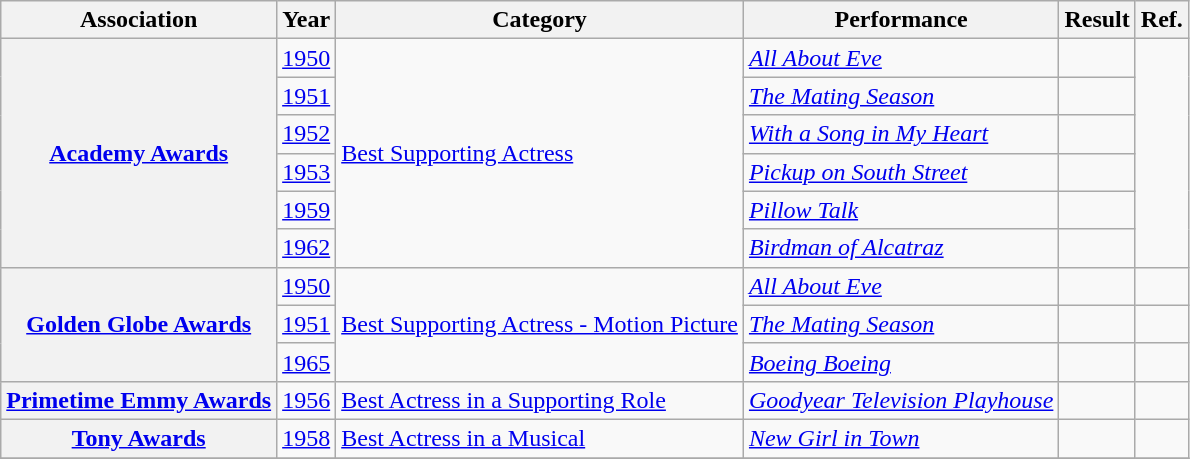<table class="wikitable plainrowheaders">
<tr>
<th scope="col">Association</th>
<th scope="col">Year</th>
<th scope="col">Category</th>
<th scope="col">Performance</th>
<th scope="col">Result</th>
<th class=unsortable>Ref.</th>
</tr>
<tr>
<th scope="row", rowspan=6><a href='#'>Academy Awards</a></th>
<td rowspan="1"><a href='#'>1950</a></td>
<td rowspan=6><a href='#'>Best Supporting Actress</a></td>
<td><em><a href='#'>All About Eve</a></em></td>
<td></td>
<td rowspan=6></td>
</tr>
<tr>
<td><a href='#'>1951</a></td>
<td><em><a href='#'>The Mating Season</a></em></td>
<td></td>
</tr>
<tr>
<td><a href='#'>1952</a></td>
<td><em><a href='#'>With a Song in My Heart</a></em></td>
<td></td>
</tr>
<tr>
<td><a href='#'>1953</a></td>
<td><em><a href='#'>Pickup on South Street</a></em></td>
<td></td>
</tr>
<tr>
<td><a href='#'>1959</a></td>
<td><em><a href='#'>Pillow Talk</a></em></td>
<td></td>
</tr>
<tr>
<td><a href='#'>1962</a></td>
<td><em><a href='#'>Birdman of Alcatraz</a></em></td>
<td></td>
</tr>
<tr>
<th scope="row", rowspan=3><a href='#'>Golden Globe Awards</a></th>
<td rowspan="1"><a href='#'>1950</a></td>
<td rowspan=3><a href='#'>Best Supporting Actress - Motion Picture</a></td>
<td><em><a href='#'>All About Eve</a></em></td>
<td></td>
<td></td>
</tr>
<tr>
<td><a href='#'>1951</a></td>
<td><em><a href='#'>The Mating Season</a></em></td>
<td></td>
<td></td>
</tr>
<tr>
<td><a href='#'>1965</a></td>
<td><em><a href='#'>Boeing Boeing</a></em></td>
<td></td>
<td></td>
</tr>
<tr>
<th scope="row", rowspan=1><a href='#'>Primetime Emmy Awards</a></th>
<td rowspan="1"><a href='#'>1956</a></td>
<td><a href='#'>Best Actress in a Supporting Role</a></td>
<td><em><a href='#'>Goodyear Television Playhouse</a></em></td>
<td></td>
<td></td>
</tr>
<tr>
<th scope="row", rowspan=1><a href='#'>Tony Awards</a></th>
<td rowspan="1"><a href='#'>1958</a></td>
<td><a href='#'>Best Actress in a Musical</a></td>
<td><em><a href='#'>New Girl in Town</a></em></td>
<td></td>
<td></td>
</tr>
<tr>
</tr>
</table>
